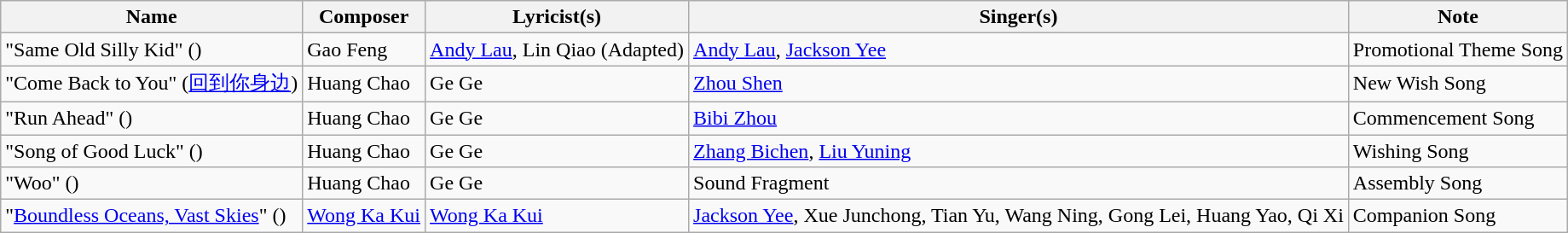<table class="wikitable">
<tr>
<th>Name</th>
<th>Composer</th>
<th>Lyricist(s)</th>
<th>Singer(s)</th>
<th>Note</th>
</tr>
<tr>
<td>"Same Old Silly Kid" ()</td>
<td>Gao Feng</td>
<td><a href='#'>Andy Lau</a>, Lin Qiao (Adapted)</td>
<td><a href='#'>Andy Lau</a>, <a href='#'>Jackson Yee</a></td>
<td>Promotional Theme Song</td>
</tr>
<tr>
<td>"Come Back to You" (<a href='#'>回到你身边</a>)</td>
<td>Huang Chao</td>
<td>Ge Ge</td>
<td><a href='#'>Zhou Shen</a></td>
<td>New Wish Song</td>
</tr>
<tr>
<td>"Run Ahead" ()</td>
<td>Huang Chao</td>
<td>Ge Ge</td>
<td><a href='#'>Bibi Zhou</a></td>
<td>Commencement Song</td>
</tr>
<tr>
<td>"Song of Good Luck" ()</td>
<td>Huang Chao</td>
<td>Ge Ge</td>
<td><a href='#'>Zhang Bichen</a>, <a href='#'>Liu Yuning</a></td>
<td>Wishing Song</td>
</tr>
<tr>
<td>"Woo" ()</td>
<td>Huang Chao</td>
<td>Ge Ge</td>
<td>Sound Fragment</td>
<td>Assembly Song</td>
</tr>
<tr>
<td>"<a href='#'>Boundless Oceans, Vast Skies</a>" ()</td>
<td><a href='#'>Wong Ka Kui</a></td>
<td><a href='#'>Wong Ka Kui</a></td>
<td><a href='#'>Jackson Yee</a>, Xue Junchong, Tian Yu, Wang Ning, Gong Lei, Huang Yao, Qi Xi</td>
<td>Companion Song</td>
</tr>
</table>
